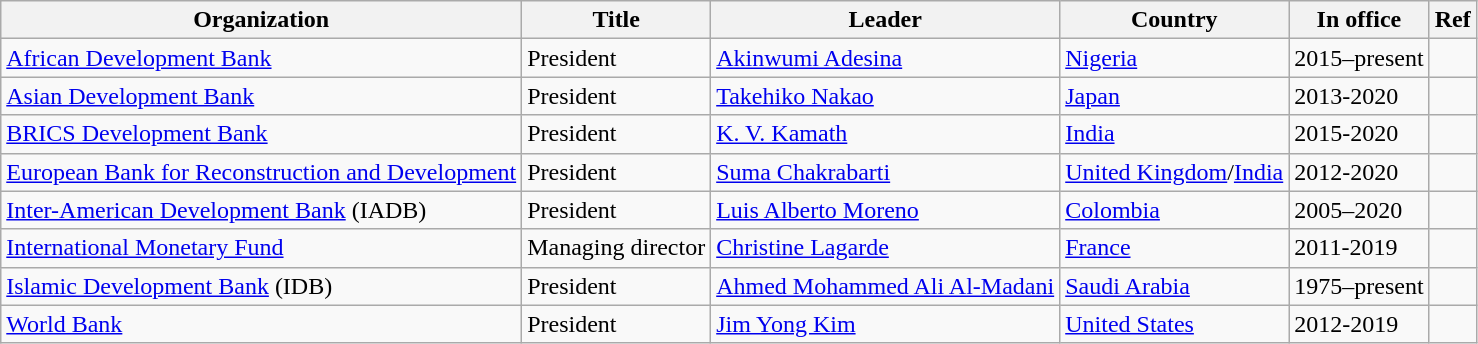<table class="wikitable unsortable">
<tr>
<th>Organization</th>
<th>Title</th>
<th>Leader</th>
<th>Country</th>
<th>In office</th>
<th>Ref</th>
</tr>
<tr>
<td><a href='#'>African Development Bank</a></td>
<td>President</td>
<td><a href='#'>Akinwumi Adesina</a></td>
<td><a href='#'>Nigeria</a></td>
<td>2015–present</td>
<td></td>
</tr>
<tr>
<td><a href='#'>Asian Development Bank</a></td>
<td>President</td>
<td><a href='#'>Takehiko Nakao</a></td>
<td><a href='#'>Japan</a></td>
<td>2013-2020</td>
<td></td>
</tr>
<tr>
<td><a href='#'>BRICS Development Bank</a></td>
<td>President</td>
<td><a href='#'>K. V. Kamath</a></td>
<td><a href='#'>India</a></td>
<td>2015-2020</td>
<td></td>
</tr>
<tr>
<td><a href='#'>European Bank for Reconstruction and Development</a></td>
<td>President</td>
<td><a href='#'>Suma Chakrabarti</a></td>
<td><a href='#'>United Kingdom</a>/<a href='#'>India</a></td>
<td>2012-2020</td>
<td></td>
</tr>
<tr>
<td><a href='#'>Inter-American Development Bank</a> (IADB)</td>
<td>President</td>
<td><a href='#'>Luis Alberto Moreno</a></td>
<td><a href='#'>Colombia</a></td>
<td>2005–2020</td>
<td></td>
</tr>
<tr>
<td><a href='#'>International Monetary Fund</a></td>
<td>Managing director</td>
<td><a href='#'>Christine Lagarde</a></td>
<td><a href='#'>France</a></td>
<td>2011-2019</td>
<td></td>
</tr>
<tr>
<td><a href='#'>Islamic Development Bank</a> (IDB)</td>
<td>President</td>
<td><a href='#'>Ahmed Mohammed Ali Al-Madani</a></td>
<td><a href='#'>Saudi Arabia</a></td>
<td>1975–present </td>
<td></td>
</tr>
<tr>
<td><a href='#'>World Bank</a></td>
<td>President</td>
<td><a href='#'>Jim Yong Kim</a></td>
<td><a href='#'>United States</a></td>
<td>2012-2019</td>
<td></td>
</tr>
</table>
